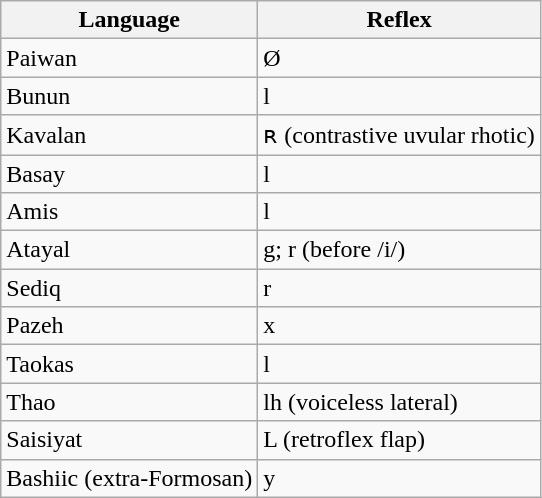<table class="wikitable">
<tr>
<th c=01>Language</th>
<th c=02>Reflex</th>
</tr>
<tr>
<td c=01>Paiwan</td>
<td c=02>Ø</td>
</tr>
<tr>
<td c=01>Bunun</td>
<td c=02>l</td>
</tr>
<tr>
<td c=01>Kavalan</td>
<td c=02>ʀ (contrastive uvular rhotic)</td>
</tr>
<tr>
<td c=01>Basay</td>
<td c=02>l</td>
</tr>
<tr>
<td c=01>Amis</td>
<td c=02>l</td>
</tr>
<tr>
<td c=01>Atayal</td>
<td c=02>g; r (before /i/)</td>
</tr>
<tr>
<td c=01>Sediq</td>
<td c=02>r</td>
</tr>
<tr>
<td c=01>Pazeh</td>
<td c=02>x</td>
</tr>
<tr>
<td c=01>Taokas</td>
<td c=02>l</td>
</tr>
<tr>
<td c=01>Thao</td>
<td c=02>lh (voiceless lateral)</td>
</tr>
<tr>
<td c=01>Saisiyat</td>
<td c=02>L (retroflex flap)</td>
</tr>
<tr>
<td c=01>Bashiic (extra-Formosan)</td>
<td c=02>y</td>
</tr>
</table>
